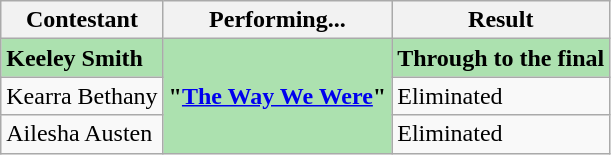<table class="wikitable">
<tr>
<th>Contestant</th>
<th>Performing...</th>
<th>Result</th>
</tr>
<tr>
<td style="background:#ACE1AF";><strong>Keeley Smith</strong></td>
<td style="background:#ACE1AF;"rowspan="3"><strong>"<a href='#'>The Way We Were</a>"</strong></td>
<td style="background:#ACE1AF;"><strong>Through to the final</strong></td>
</tr>
<tr>
<td>Kearra Bethany</td>
<td>Eliminated</td>
</tr>
<tr>
<td>Ailesha Austen</td>
<td>Eliminated</td>
</tr>
</table>
